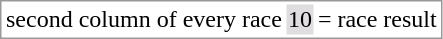<table border="0" style="border: 1px solid #999; background-color:#FFFFFF; text-align:center">
<tr>
<td>second column of every race</td>
<td style="background:#DFDDDF;">10</td>
<td>= race result</td>
</tr>
</table>
